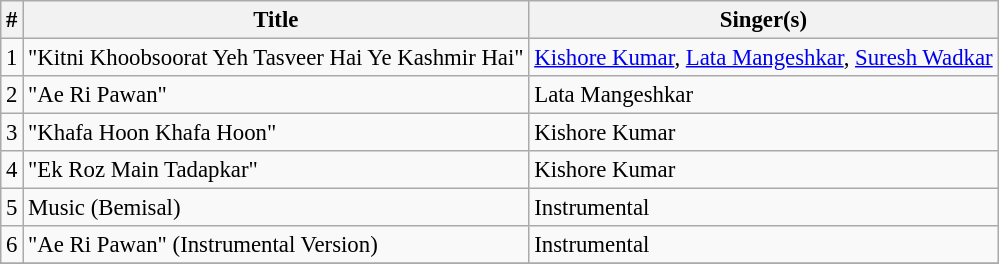<table class="wikitable" style="font-size:95%;">
<tr>
<th>#</th>
<th>Title</th>
<th>Singer(s)</th>
</tr>
<tr>
<td>1</td>
<td>"Kitni Khoobsoorat Yeh Tasveer Hai Ye Kashmir Hai"</td>
<td><a href='#'>Kishore Kumar</a>, <a href='#'>Lata Mangeshkar</a>, <a href='#'>Suresh Wadkar</a></td>
</tr>
<tr>
<td>2</td>
<td>"Ae Ri Pawan"</td>
<td>Lata Mangeshkar</td>
</tr>
<tr>
<td>3</td>
<td>"Khafa Hoon Khafa Hoon"</td>
<td>Kishore Kumar</td>
</tr>
<tr>
<td>4</td>
<td>"Ek Roz Main Tadapkar"</td>
<td>Kishore Kumar</td>
</tr>
<tr>
<td>5</td>
<td>Music (Bemisal)</td>
<td>Instrumental</td>
</tr>
<tr>
<td>6</td>
<td>"Ae Ri Pawan" (Instrumental Version)</td>
<td>Instrumental</td>
</tr>
<tr>
</tr>
</table>
